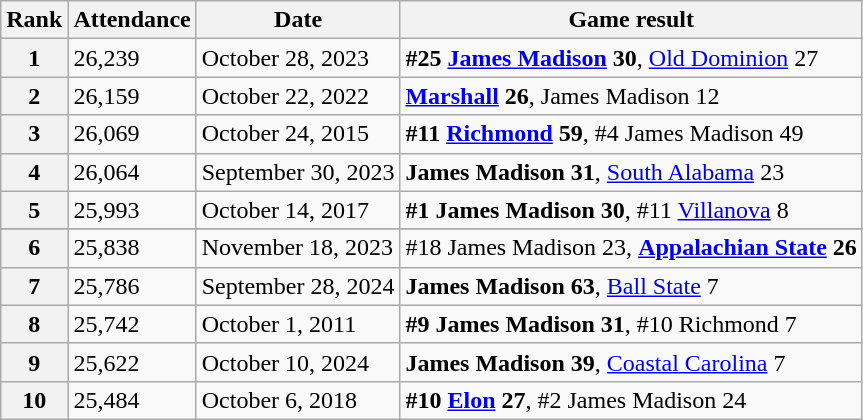<table class="wikitable">
<tr>
<th>Rank</th>
<th>Attendance</th>
<th>Date</th>
<th>Game result</th>
</tr>
<tr>
<th>1</th>
<td>26,239</td>
<td>October 28, 2023</td>
<td><strong>#25 <a href='#'>James Madison</a> 30</strong>, <a href='#'>Old Dominion</a> 27</td>
</tr>
<tr>
<th>2</th>
<td>26,159</td>
<td>October 22, 2022</td>
<td><strong><a href='#'>Marshall</a> 26</strong>, James Madison 12</td>
</tr>
<tr>
<th>3</th>
<td>26,069</td>
<td>October 24, 2015</td>
<td><strong>#11 <a href='#'>Richmond</a> 59</strong>, #4 James Madison 49</td>
</tr>
<tr>
<th>4</th>
<td>26,064</td>
<td>September 30, 2023</td>
<td><strong>James Madison 31</strong>, <a href='#'>South Alabama</a> 23</td>
</tr>
<tr>
<th>5</th>
<td>25,993</td>
<td>October 14, 2017</td>
<td><strong>#1 James Madison 30</strong>, #11 <a href='#'>Villanova</a> 8</td>
</tr>
<tr>
</tr>
<tr>
<th>6</th>
<td>25,838</td>
<td>November 18, 2023</td>
<td>#18 James Madison 23, <strong><a href='#'>Appalachian State</a> 26</strong></td>
</tr>
<tr>
<th>7</th>
<td>25,786</td>
<td>September 28, 2024</td>
<td><strong>James Madison 63</strong>, <a href='#'>Ball State</a> 7</td>
</tr>
<tr>
<th>8</th>
<td>25,742</td>
<td>October 1, 2011</td>
<td><strong>#9 James Madison 31</strong>, #10 Richmond 7</td>
</tr>
<tr>
<th>9</th>
<td>25,622</td>
<td>October 10, 2024</td>
<td><strong>James Madison 39</strong>, <a href='#'>Coastal Carolina</a> 7</td>
</tr>
<tr>
<th>10</th>
<td>25,484</td>
<td>October 6, 2018</td>
<td><strong>#10 <a href='#'>Elon</a> 27</strong>, #2 James Madison 24</td>
</tr>
</table>
